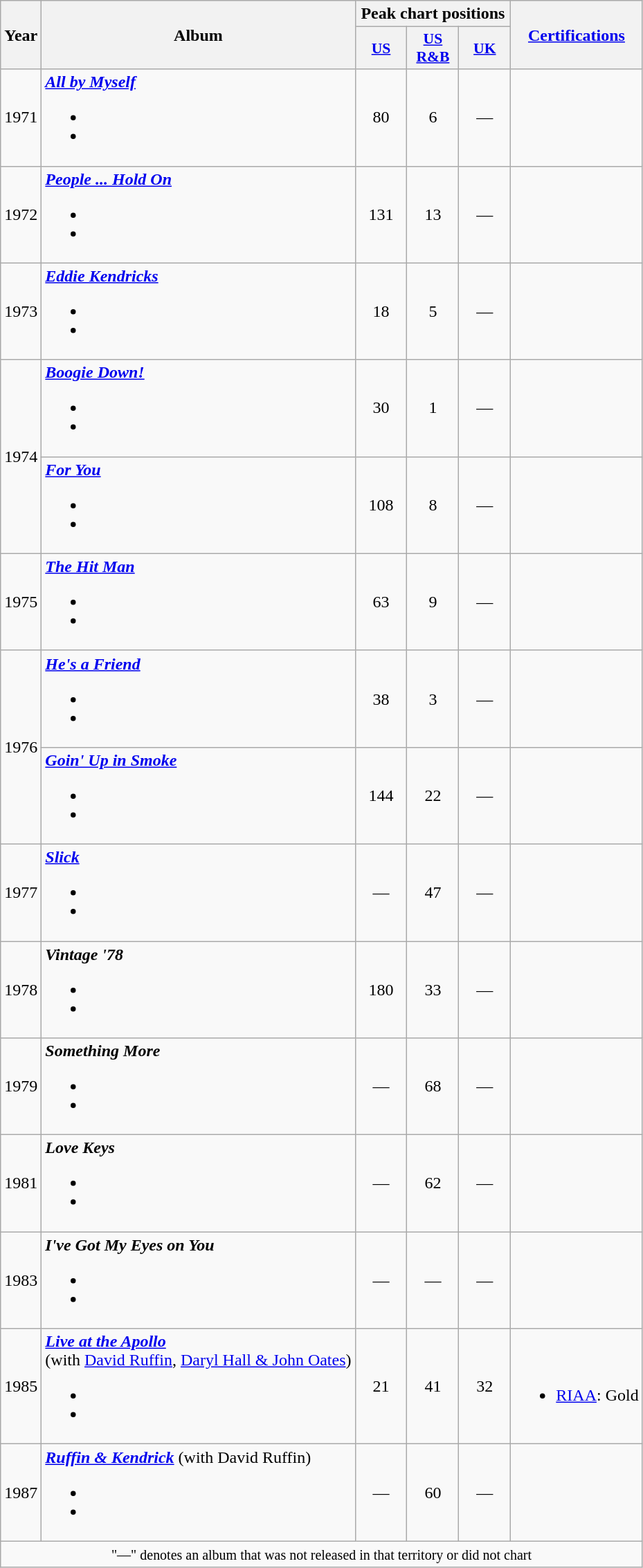<table class="wikitable">
<tr>
<th rowspan="2">Year</th>
<th rowspan="2">Album</th>
<th colspan="3">Peak chart positions</th>
<th rowspan="2"><a href='#'>Certifications</a></th>
</tr>
<tr>
<th scope="col" style="width:3em;font-size:90%;"><a href='#'>US</a><br></th>
<th scope="col" style="width:3em;font-size:90%;"><a href='#'>US R&B</a><br></th>
<th scope="col" style="width:3em;font-size:90%;"><a href='#'>UK</a><br></th>
</tr>
<tr>
<td>1971</td>
<td><strong><em><a href='#'>All by Myself</a></em></strong><br><ul><li></li><li></li></ul></td>
<td style="text-align:center;">80</td>
<td style="text-align:center;">6</td>
<td style="text-align:center;">—</td>
<td></td>
</tr>
<tr>
<td>1972</td>
<td><strong><em><a href='#'>People ... Hold On</a></em></strong><br><ul><li></li><li></li></ul></td>
<td style="text-align:center;">131</td>
<td style="text-align:center;">13</td>
<td style="text-align:center;">—</td>
<td></td>
</tr>
<tr>
<td>1973</td>
<td><strong><em><a href='#'>Eddie Kendricks</a></em></strong><br><ul><li></li><li></li></ul></td>
<td style="text-align:center;">18</td>
<td style="text-align:center;">5</td>
<td style="text-align:center;">—</td>
<td></td>
</tr>
<tr>
<td rowspan="2">1974</td>
<td><strong><em><a href='#'>Boogie Down!</a></em></strong><br><ul><li></li><li></li></ul></td>
<td style="text-align:center;">30</td>
<td style="text-align:center;">1</td>
<td style="text-align:center;">—</td>
</tr>
<tr>
<td><strong><em><a href='#'>For You</a></em></strong><br><ul><li></li><li></li></ul></td>
<td style="text-align:center;">108</td>
<td style="text-align:center;">8</td>
<td style="text-align:center;">—</td>
<td></td>
</tr>
<tr>
<td>1975</td>
<td><strong><em><a href='#'>The Hit Man</a></em></strong><br><ul><li></li><li></li></ul></td>
<td style="text-align:center;">63</td>
<td style="text-align:center;">9</td>
<td style="text-align:center;">—</td>
<td></td>
</tr>
<tr>
<td rowspan="2">1976</td>
<td><strong><em><a href='#'>He's a Friend</a></em></strong><br><ul><li></li><li></li></ul></td>
<td style="text-align:center;">38</td>
<td style="text-align:center;">3</td>
<td style="text-align:center;">—</td>
<td></td>
</tr>
<tr>
<td><strong><em><a href='#'>Goin' Up in Smoke</a></em></strong><br><ul><li></li><li></li></ul></td>
<td style="text-align:center;">144</td>
<td style="text-align:center;">22</td>
<td style="text-align:center;">—</td>
<td></td>
</tr>
<tr>
<td>1977</td>
<td><strong><em><a href='#'>Slick</a></em></strong><br><ul><li></li><li></li></ul></td>
<td style="text-align:center;">—</td>
<td style="text-align:center;">47</td>
<td style="text-align:center;">—</td>
<td></td>
</tr>
<tr>
<td>1978</td>
<td><strong><em>Vintage '78</em></strong><br><ul><li></li><li></li></ul></td>
<td style="text-align:center;">180</td>
<td style="text-align:center;">33</td>
<td style="text-align:center;">—</td>
<td></td>
</tr>
<tr>
<td>1979</td>
<td><strong><em>Something More</em></strong><br><ul><li></li><li></li></ul></td>
<td style="text-align:center;">—</td>
<td style="text-align:center;">68</td>
<td style="text-align:center;">—</td>
<td></td>
</tr>
<tr>
<td>1981</td>
<td><strong><em>Love Keys</em></strong><br><ul><li></li><li></li></ul></td>
<td style="text-align:center;">—</td>
<td style="text-align:center;">62</td>
<td style="text-align:center;">—</td>
<td></td>
</tr>
<tr>
<td>1983</td>
<td><strong><em>I've Got My Eyes on You</em></strong><br><ul><li></li><li></li></ul></td>
<td style="text-align:center;">—</td>
<td style="text-align:center;">—</td>
<td style="text-align:center;">—</td>
<td></td>
</tr>
<tr>
<td>1985</td>
<td><strong><em><a href='#'>Live at the Apollo</a></em></strong> <br>(with <a href='#'>David Ruffin</a>, <a href='#'>Daryl Hall & John Oates</a>)<br><ul><li></li><li></li></ul></td>
<td style="text-align:center;">21</td>
<td style="text-align:center;">41</td>
<td style="text-align:center;">32</td>
<td><br><ul><li><a href='#'>RIAA</a>: Gold</li></ul></td>
</tr>
<tr>
<td>1987</td>
<td><strong><em><a href='#'>Ruffin & Kendrick</a></em></strong> (with David Ruffin)<br><ul><li></li><li></li></ul></td>
<td style="text-align:center;">—</td>
<td style="text-align:center;">60</td>
<td style="text-align:center;">—</td>
<td></td>
</tr>
<tr>
<td colspan="6" style="text-align:center;"><small>"—" denotes an album that was not released in that territory or did not chart</small></td>
</tr>
</table>
